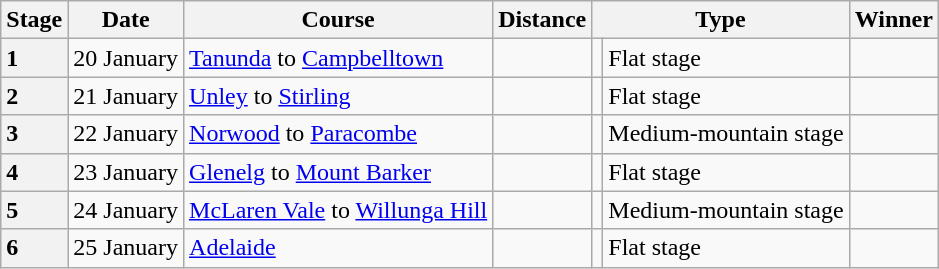<table class="wikitable">
<tr>
<th>Stage</th>
<th>Date</th>
<th>Course</th>
<th>Distance</th>
<th colspan="2">Type</th>
<th>Winner</th>
</tr>
<tr>
<th style="text-align:left">1</th>
<td align=right>20 January</td>
<td><a href='#'>Tanunda</a> to <a href='#'>Campbelltown</a></td>
<td style="text-align:center;"></td>
<td></td>
<td>Flat stage</td>
<td></td>
</tr>
<tr>
<th style="text-align:left">2</th>
<td align=right>21 January</td>
<td><a href='#'>Unley</a> to <a href='#'>Stirling</a></td>
<td style="text-align:center;"></td>
<td></td>
<td>Flat stage</td>
<td></td>
</tr>
<tr>
<th style="text-align:left">3</th>
<td align=right>22 January</td>
<td><a href='#'>Norwood</a> to <a href='#'>Paracombe</a></td>
<td style="text-align:center;"></td>
<td></td>
<td>Medium-mountain stage</td>
<td></td>
</tr>
<tr>
<th style="text-align:left">4</th>
<td align=right>23 January</td>
<td><a href='#'>Glenelg</a> to <a href='#'>Mount Barker</a></td>
<td style="text-align:center;"></td>
<td></td>
<td>Flat stage</td>
<td></td>
</tr>
<tr>
<th style="text-align:left">5</th>
<td align=right>24 January</td>
<td><a href='#'>McLaren Vale</a> to <a href='#'>Willunga Hill</a></td>
<td style="text-align:center;"></td>
<td></td>
<td>Medium-mountain stage</td>
<td></td>
</tr>
<tr>
<th style="text-align:left">6</th>
<td align=right>25 January</td>
<td><a href='#'>Adelaide</a></td>
<td style="text-align:center;"></td>
<td></td>
<td>Flat stage</td>
<td></td>
</tr>
</table>
